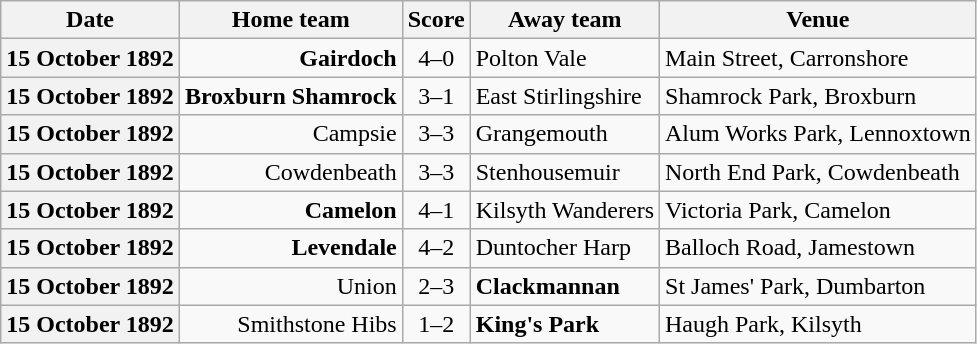<table class="wikitable football-result-list" style="max-width: 80em; text-align: center">
<tr>
<th scope="col">Date</th>
<th scope="col">Home team</th>
<th scope="col">Score</th>
<th scope="col">Away team</th>
<th scope="col">Venue</th>
</tr>
<tr>
<th scope="row">15 October 1892</th>
<td align=right><strong>Gairdoch</strong></td>
<td>4–0</td>
<td align=left>Polton Vale</td>
<td align=left>Main Street, Carronshore</td>
</tr>
<tr>
<th scope="row">15 October 1892</th>
<td align=right><strong>Broxburn Shamrock</strong></td>
<td>3–1</td>
<td align=left>East Stirlingshire</td>
<td align=left>Shamrock Park, Broxburn</td>
</tr>
<tr>
<th scope="row">15 October 1892</th>
<td align=right>Campsie</td>
<td>3–3</td>
<td align=left>Grangemouth</td>
<td align=left>Alum Works Park, Lennoxtown</td>
</tr>
<tr>
<th scope="row">15 October 1892</th>
<td align=right>Cowdenbeath</td>
<td>3–3</td>
<td align=left>Stenhousemuir</td>
<td align=left>North End Park, Cowdenbeath</td>
</tr>
<tr>
<th scope="row">15 October 1892</th>
<td align=right><strong>Camelon</strong></td>
<td>4–1</td>
<td align=left>Kilsyth Wanderers</td>
<td align=left>Victoria Park, Camelon</td>
</tr>
<tr>
<th scope="row">15 October 1892</th>
<td align=right><strong>Levendale</strong></td>
<td>4–2</td>
<td align=left>Duntocher Harp</td>
<td align=left>Balloch Road, Jamestown</td>
</tr>
<tr>
<th scope="row">15 October 1892</th>
<td align=right>Union</td>
<td>2–3</td>
<td align=left><strong>Clackmannan</strong></td>
<td align=left>St James' Park, Dumbarton</td>
</tr>
<tr>
<th scope="row">15 October 1892</th>
<td align=right>Smithstone Hibs</td>
<td>1–2</td>
<td align=left><strong>King's Park</strong></td>
<td align=left>Haugh Park, Kilsyth</td>
</tr>
</table>
